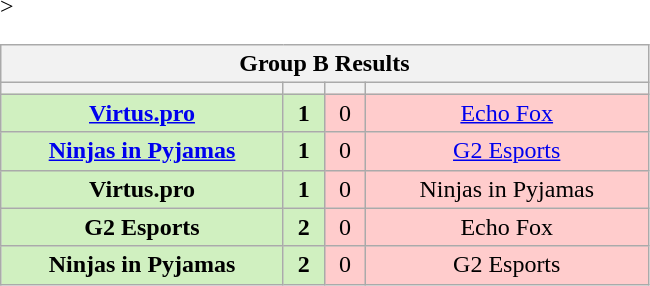<table class="wikitable" style="text-align: center;">
<tr>
<th colspan=4>Group B Results</th>
</tr>
<tr <noinclude>>
<th width="181px"></th>
<th width="20px"></th>
<th width="20px"></th>
<th width="181px"></noinclude></th>
</tr>
<tr>
<td style="background: #D0F0C0;"><strong><a href='#'>Virtus.pro</a></strong></td>
<td style="background: #D0F0C0;"><strong>1</strong></td>
<td style="background: #FFCCCC;">0</td>
<td style="background: #FFCCCC;"><a href='#'>Echo Fox</a></td>
</tr>
<tr>
<td style="background: #D0F0C0;"><strong><a href='#'>Ninjas in Pyjamas</a></strong></td>
<td style="background: #D0F0C0;"><strong>1</strong></td>
<td style="background: #FFCCCC;">0</td>
<td style="background: #FFCCCC;"><a href='#'>G2 Esports</a></td>
</tr>
<tr>
<td style="background: #D0F0C0;"><strong>Virtus.pro</strong></td>
<td style="background: #D0F0C0;"><strong>1</strong></td>
<td style="background: #FFCCCC;">0</td>
<td style="background: #FFCCCC;">Ninjas in Pyjamas</td>
</tr>
<tr>
<td style="background: #D0F0C0;"><strong>G2 Esports</strong></td>
<td style="background: #D0F0C0;"><strong>2</strong></td>
<td style="background: #FFCCCC;">0</td>
<td style="background: #FFCCCC;">Echo Fox</td>
</tr>
<tr>
<td style="background: #D0F0C0;"><strong>Ninjas in Pyjamas</strong></td>
<td style="background: #D0F0C0;"><strong>2</strong></td>
<td style="background: #FFCCCC;">0</td>
<td style="background: #FFCCCC;">G2 Esports</td>
</tr>
</table>
